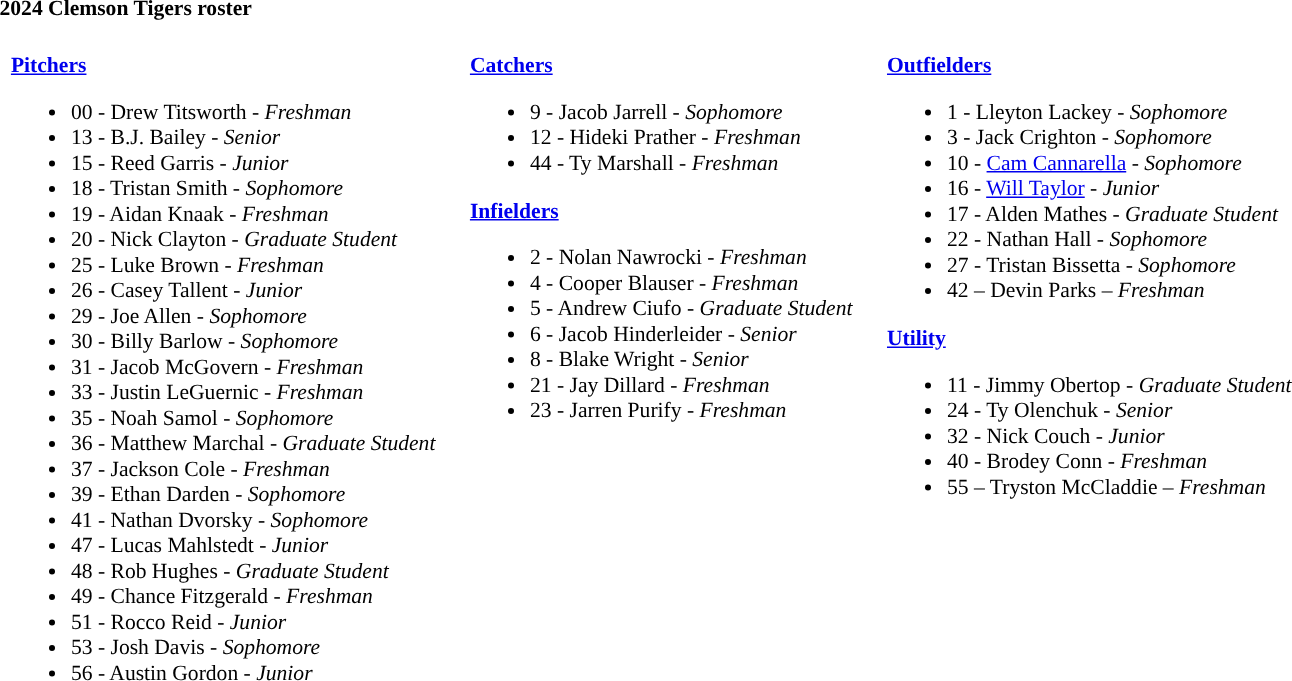<table class="toccolours" style="text-align: left; font-size:90%">
<tr>
<th colspan="9">2024 Clemson Tigers roster</th>
</tr>
<tr>
<td width="03"> </td>
<td valign="top"><br><strong><a href='#'>Pitchers</a></strong><ul><li>00 - Drew Titsworth - <em>Freshman</em></li><li>13 - B.J. Bailey - <em>Senior</em></li><li>15 - Reed Garris - <em>Junior</em></li><li>18 - Tristan Smith - <em>Sophomore</em></li><li>19 - Aidan Knaak - <em>Freshman</em></li><li>20 - Nick Clayton - <em>Graduate Student</em></li><li>25	 - Luke Brown - <em>Freshman</em></li><li>26 - Casey Tallent - <em>Junior</em></li><li>29 - Joe Allen - <em>Sophomore</em></li><li>30 - Billy Barlow - <em> Sophomore</em></li><li>31 - Jacob McGovern - <em>Freshman</em></li><li>33 - Justin LeGuernic - <em>Freshman</em></li><li>35 - Noah Samol - <em>Sophomore</em></li><li>36 - Matthew Marchal - <em>Graduate Student</em></li><li>37 - Jackson Cole - <em>Freshman</em></li><li>39 - Ethan Darden - <em>Sophomore</em></li><li>41 - Nathan Dvorsky - <em>Sophomore</em></li><li>47 - Lucas Mahlstedt - <em>Junior</em></li><li>48 - Rob Hughes - <em>Graduate Student</em></li><li>49 - Chance Fitzgerald - <em>Freshman</em></li><li>51 - Rocco Reid - <em>Junior</em></li><li>53 - Josh Davis - <em> Sophomore</em></li><li>56 - Austin Gordon - <em>Junior</em></li></ul></td>
<td width="15"> </td>
<td valign="top"><br><strong><a href='#'>Catchers</a></strong><ul><li>9 - Jacob Jarrell - <em>Sophomore</em></li><li>12 - Hideki Prather - <em>Freshman</em></li><li>44 - Ty Marshall - <em>Freshman</em></li></ul><strong><a href='#'>Infielders</a></strong><ul><li>2 - Nolan Nawrocki - <em> Freshman</em></li><li>4 - Cooper Blauser - <em> Freshman</em></li><li>5 - Andrew Ciufo - <em>Graduate Student</em></li><li>6 - Jacob Hinderleider - <em> Senior</em></li><li>8 - Blake Wright - <em>Senior</em></li><li>21 - Jay Dillard - <em> Freshman</em></li><li>23 - Jarren Purify - <em>Freshman</em></li></ul></td>
<td width="15"> </td>
<td valign="top"><br><strong><a href='#'>Outfielders</a></strong><ul><li>1 - Lleyton Lackey - <em>Sophomore</em></li><li>3 - Jack Crighton - <em>Sophomore</em></li><li>10 - <a href='#'>Cam Cannarella</a> - <em>Sophomore</em></li><li>16 - <a href='#'>Will Taylor</a> - <em>Junior</em></li><li>17 - Alden Mathes - <em>Graduate Student</em></li><li>22 - Nathan Hall - <em>Sophomore</em></li><li>27 - Tristan Bissetta - <em> Sophomore</em></li><li>42 – Devin Parks – <em>Freshman</em></li></ul><strong><a href='#'>Utility</a></strong><ul><li>11 - Jimmy Obertop - <em>Graduate Student</em></li><li>24 - Ty Olenchuk - <em>Senior</em></li><li>32 - Nick Couch - <em> Junior</em></li><li>40 - Brodey Conn - <em> Freshman</em></li><li>55 – Tryston McCladdie – <em>Freshman</em></li></ul></td>
</tr>
</table>
